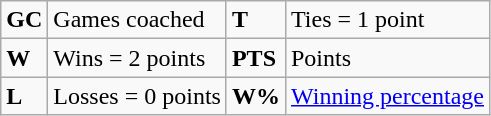<table class="wikitable">
<tr>
<td><strong>GC</strong></td>
<td>Games coached</td>
<td><strong>T</strong></td>
<td>Ties = 1 point</td>
</tr>
<tr>
<td><strong>W</strong></td>
<td>Wins = 2 points</td>
<td><strong>PTS</strong></td>
<td>Points</td>
</tr>
<tr>
<td><strong>L</strong></td>
<td>Losses = 0 points</td>
<td><strong>W%</strong></td>
<td><a href='#'>Winning percentage</a></td>
</tr>
</table>
